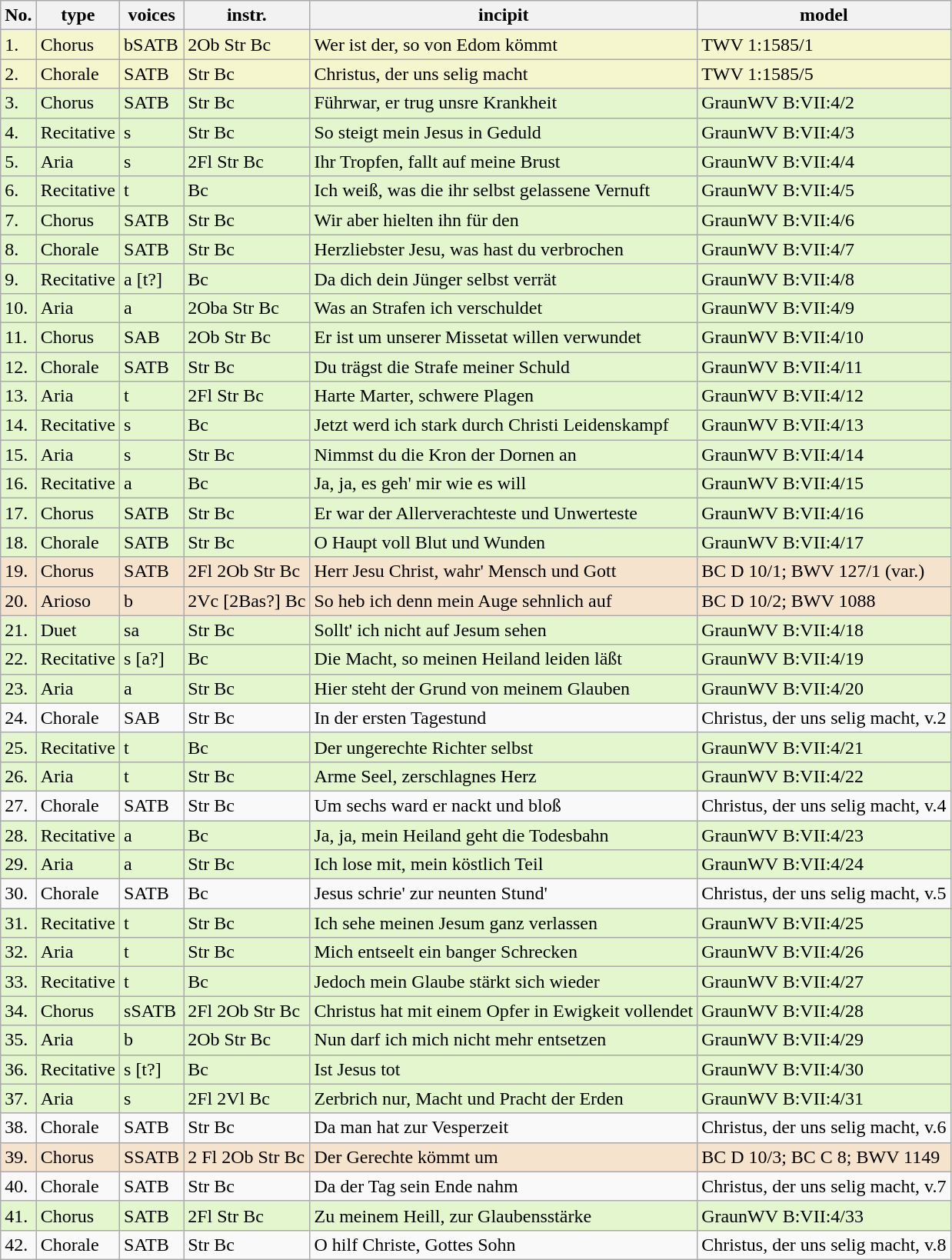<table class="wikitable sortable">
<tr>
<th scope="col">No.</th>
<th scope="col">type</th>
<th scope="col">voices</th>
<th scope="col">instr.</th>
<th scope="col">incipit</th>
<th scope="col">model</th>
</tr>
<tr style="background: #F5F6CE;">
<td>1.</td>
<td>Chorus</td>
<td>bSATB</td>
<td>2Ob Str Bc</td>
<td>Wer ist der, so von Edom kömmt</td>
<td>TWV 1:1585/1</td>
</tr>
<tr style="background: #F5F6CE;">
<td>2.</td>
<td>Chorale</td>
<td>SATB</td>
<td>Str Bc</td>
<td>Christus, der uns selig macht</td>
<td>TWV 1:1585/5</td>
</tr>
<tr style="background: #E3F6CE;">
<td>3.</td>
<td>Chorus</td>
<td>SATB</td>
<td>Str Bc</td>
<td>Führwar, er trug unsre Krankheit</td>
<td data-sort-value="GraunWV B:VII:4/02">GraunWV B:VII:4/2</td>
</tr>
<tr style="background: #E3F6CE;">
<td>4.</td>
<td>Recitative</td>
<td>s</td>
<td>Str Bc</td>
<td>So steigt mein Jesus in Geduld</td>
<td data-sort-value="GraunWV B:VII:4/03">GraunWV B:VII:4/3</td>
</tr>
<tr style="background: #E3F6CE;">
<td>5.</td>
<td>Aria</td>
<td>s</td>
<td>2Fl Str Bc</td>
<td>Ihr Tropfen, fallt auf meine Brust</td>
<td data-sort-value="GraunWV B:VII:4/04">GraunWV B:VII:4/4</td>
</tr>
<tr style="background: #E3F6CE;">
<td>6.</td>
<td>Recitative</td>
<td>t</td>
<td>Bc</td>
<td>Ich weiß, was die ihr selbst gelassene Vernuft</td>
<td data-sort-value="GraunWV B:VII:4/05">GraunWV B:VII:4/5</td>
</tr>
<tr style="background: #E3F6CE;">
<td>7.</td>
<td>Chorus</td>
<td>SATB</td>
<td>Str Bc</td>
<td>Wir aber hielten ihn für den</td>
<td data-sort-value="GraunWV B:VII:4/06">GraunWV B:VII:4/6</td>
</tr>
<tr style="background: #E3F6CE;">
<td>8.</td>
<td>Chorale</td>
<td>SATB</td>
<td>Str Bc</td>
<td>Herzliebster Jesu, was hast du verbrochen</td>
<td data-sort-value="GraunWV B:VII:4/07">GraunWV B:VII:4/7</td>
</tr>
<tr style="background: #E3F6CE;">
<td>9.</td>
<td>Recitative</td>
<td>a [t?]</td>
<td>Bc</td>
<td>Da dich dein Jünger selbst verrät</td>
<td data-sort-value="GraunWV B:VII:4/08">GraunWV B:VII:4/8</td>
</tr>
<tr style="background: #E3F6CE;">
<td>10.</td>
<td>Aria</td>
<td>a</td>
<td>2Oba Str Bc</td>
<td>Was an Strafen ich verschuldet</td>
<td data-sort-value="GraunWV B:VII:4/09">GraunWV B:VII:4/9</td>
</tr>
<tr style="background: #E3F6CE;">
<td>11.</td>
<td>Chorus</td>
<td>SAB</td>
<td>2Ob Str Bc</td>
<td>Er ist um unserer Missetat willen verwundet</td>
<td>GraunWV B:VII:4/10</td>
</tr>
<tr style="background: #E3F6CE;">
<td>12.</td>
<td>Chorale</td>
<td>SATB</td>
<td>Str Bc</td>
<td>Du trägst die Strafe meiner Schuld</td>
<td>GraunWV B:VII:4/11</td>
</tr>
<tr style="background: #E3F6CE;">
<td>13.</td>
<td>Aria</td>
<td>t</td>
<td>2Fl Str Bc</td>
<td>Harte Marter, schwere Plagen</td>
<td>GraunWV B:VII:4/12</td>
</tr>
<tr style="background: #E3F6CE;">
<td>14.</td>
<td>Recitative</td>
<td>s</td>
<td>Bc</td>
<td>Jetzt werd ich stark durch Christi Leidenskampf</td>
<td>GraunWV B:VII:4/13</td>
</tr>
<tr style="background: #E3F6CE;">
<td>15.</td>
<td>Aria</td>
<td>s</td>
<td>Str Bc</td>
<td>Nimmst du die Kron der Dornen an</td>
<td>GraunWV B:VII:4/14</td>
</tr>
<tr style="background: #E3F6CE;">
<td>16.</td>
<td>Recitative</td>
<td>a</td>
<td>Bc</td>
<td>Ja, ja, es geh' mir wie es will</td>
<td>GraunWV B:VII:4/15</td>
</tr>
<tr style="background: #E3F6CE;">
<td>17.</td>
<td>Chorus</td>
<td>SATB</td>
<td>Str Bc</td>
<td>Er war der Allerverachteste und Unwerteste</td>
<td>GraunWV B:VII:4/16</td>
</tr>
<tr style="background: #E3F6CE;">
<td>18.</td>
<td>Chorale</td>
<td>SATB</td>
<td>Str Bc</td>
<td>O Haupt voll Blut und Wunden</td>
<td>GraunWV B:VII:4/17</td>
</tr>
<tr style="background: #F6E3CE;">
<td>19.</td>
<td>Chorus</td>
<td>SATB</td>
<td>2Fl 2Ob Str Bc</td>
<td>Herr Jesu Christ, wahr' Mensch und Gott</td>
<td>BC D 10/1; BWV 127/1 (var.)</td>
</tr>
<tr style="background: #F6E3CE;">
<td>20.</td>
<td>Arioso</td>
<td>b</td>
<td>2Vc [2Bas?] Bc</td>
<td>So heb ich denn mein Auge sehnlich auf</td>
<td>BC D 10/2; BWV 1088</td>
</tr>
<tr style="background: #E3F6CE;">
<td>21.</td>
<td>Duet</td>
<td>sa</td>
<td>Str Bc</td>
<td>Sollt' ich nicht auf Jesum sehen</td>
<td>GraunWV B:VII:4/18</td>
</tr>
<tr style="background: #E3F6CE;">
<td>22.</td>
<td>Recitative</td>
<td>s [a?]</td>
<td>Bc</td>
<td>Die Macht, so meinen Heiland leiden läßt</td>
<td>GraunWV B:VII:4/19</td>
</tr>
<tr style="background: #E3F6CE;">
<td>23.</td>
<td>Aria</td>
<td>a</td>
<td>Str Bc</td>
<td>Hier steht der Grund von meinem Glauben</td>
<td>GraunWV B:VII:4/20</td>
</tr>
<tr>
<td>24.</td>
<td>Chorale</td>
<td>SAB</td>
<td>Str Bc</td>
<td>In der ersten Tagestund</td>
<td>Christus, der uns selig macht, v.2</td>
</tr>
<tr style="background: #E3F6CE;">
<td>25.</td>
<td>Recitative</td>
<td>t</td>
<td>Bc</td>
<td>Der ungerechte Richter selbst</td>
<td>GraunWV B:VII:4/21</td>
</tr>
<tr style="background: #E3F6CE;">
<td>26.</td>
<td>Aria</td>
<td>t</td>
<td>Str Bc</td>
<td>Arme Seel, zerschlagnes Herz</td>
<td>GraunWV B:VII:4/22</td>
</tr>
<tr>
<td>27.</td>
<td>Chorale</td>
<td>SATB</td>
<td>Str Bc</td>
<td>Um sechs ward er nackt und bloß</td>
<td>Christus, der uns selig macht, v.4</td>
</tr>
<tr style="background: #E3F6CE;">
<td>28.</td>
<td>Recitative</td>
<td>a</td>
<td>Bc</td>
<td>Ja, ja, mein Heiland geht die Todesbahn</td>
<td>GraunWV B:VII:4/23</td>
</tr>
<tr style="background: #E3F6CE;">
<td>29.</td>
<td>Aria</td>
<td>a</td>
<td>Str Bc</td>
<td>Ich lose mit, mein köstlich Teil</td>
<td>GraunWV B:VII:4/24</td>
</tr>
<tr>
<td>30.</td>
<td>Chorale</td>
<td>SATB</td>
<td>Bc</td>
<td>Jesus schrie' zur neunten Stund'</td>
<td>Christus, der uns selig macht, v.5</td>
</tr>
<tr style="background: #E3F6CE;">
<td>31.</td>
<td>Recitative</td>
<td>t</td>
<td>Str Bc</td>
<td>Ich sehe meinen Jesum ganz verlassen</td>
<td>GraunWV B:VII:4/25</td>
</tr>
<tr style="background: #E3F6CE;">
<td>32.</td>
<td>Aria</td>
<td>t</td>
<td>Str Bc</td>
<td>Mich entseelt ein banger Schrecken</td>
<td>GraunWV B:VII:4/26</td>
</tr>
<tr style="background: #E3F6CE;">
<td>33.</td>
<td>Recitative</td>
<td>t</td>
<td>Bc</td>
<td>Jedoch mein Glaube stärkt sich wieder</td>
<td>GraunWV B:VII:4/27</td>
</tr>
<tr style="background: #E3F6CE;">
<td>34.</td>
<td>Chorus</td>
<td>sSATB</td>
<td>2Fl 2Ob Str Bc</td>
<td>Christus hat mit einem Opfer in Ewigkeit vollendet</td>
<td>GraunWV B:VII:4/28</td>
</tr>
<tr style="background: #E3F6CE;">
<td>35.</td>
<td>Aria</td>
<td>b</td>
<td>2Ob Str Bc</td>
<td>Nun darf ich mich nicht mehr entsetzen</td>
<td>GraunWV B:VII:4/29</td>
</tr>
<tr style="background: #E3F6CE;">
<td>36.</td>
<td>Recitative</td>
<td>s [t?]</td>
<td>Bc</td>
<td>Ist Jesus tot</td>
<td>GraunWV B:VII:4/30</td>
</tr>
<tr style="background: #E3F6CE;">
<td>37.</td>
<td>Aria</td>
<td>s</td>
<td>2Fl 2Vl Bc</td>
<td>Zerbrich nur, Macht und Pracht der Erden</td>
<td>GraunWV B:VII:4/31</td>
</tr>
<tr>
<td>38.</td>
<td>Chorale</td>
<td>SATB</td>
<td>Str Bc</td>
<td>Da man hat zur Vesperzeit</td>
<td>Christus, der uns selig macht, v.6</td>
</tr>
<tr style="background: #F6E3CE;">
<td>39.</td>
<td>Chorus</td>
<td>SSATB</td>
<td>2 Fl 2Ob Str Bc</td>
<td>Der Gerechte kömmt um</td>
<td>BC D 10/3; BC C 8; BWV 1149</td>
</tr>
<tr>
<td>40.</td>
<td>Chorale</td>
<td>SATB</td>
<td>Str Bc</td>
<td>Da der Tag sein Ende nahm</td>
<td>Christus, der uns selig macht, v.7</td>
</tr>
<tr style="background: #E3F6CE;">
<td>41.</td>
<td>Chorus</td>
<td>SATB</td>
<td>2Fl Str Bc</td>
<td>Zu meinem Heill, zur Glaubensstärke</td>
<td>GraunWV B:VII:4/33</td>
</tr>
<tr>
<td>42.</td>
<td>Chorale</td>
<td>SATB</td>
<td>Str Bc</td>
<td>O hilf Christe, Gottes Sohn</td>
<td>Christus, der uns selig macht, v.8</td>
</tr>
</table>
